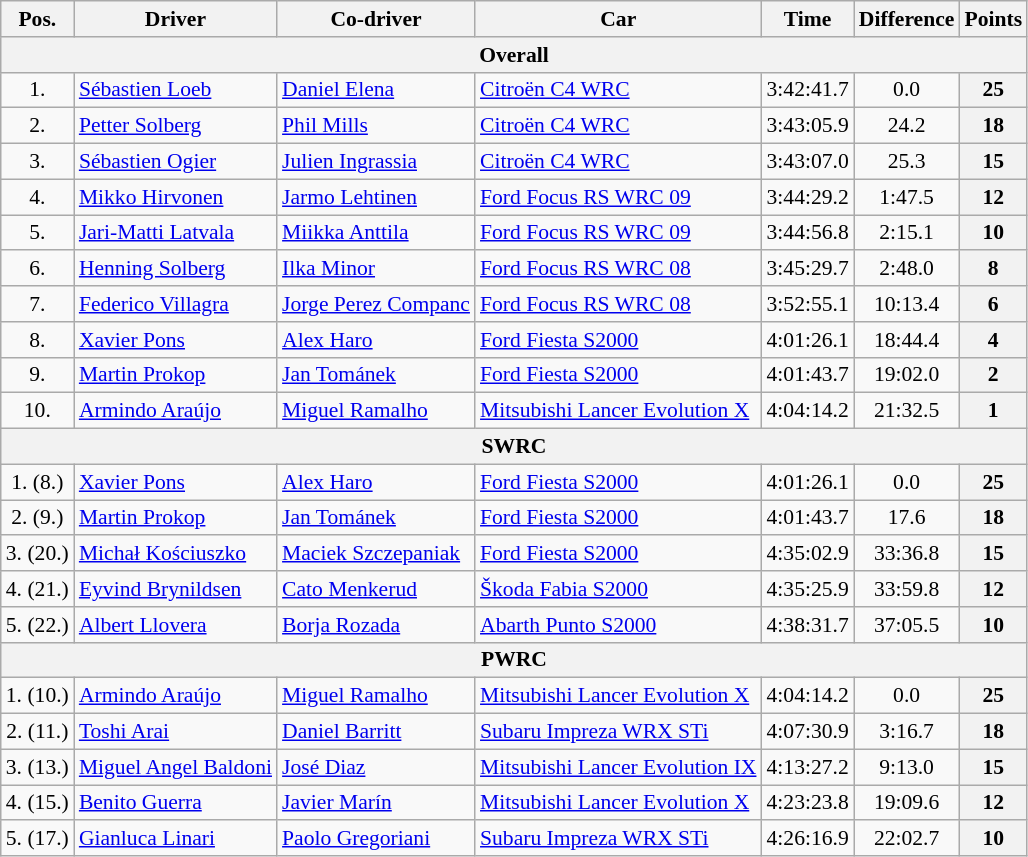<table class="wikitable" style="text-align: center; font-size: 90%; max-width: 950px;">
<tr>
<th>Pos.</th>
<th>Driver</th>
<th>Co-driver</th>
<th>Car</th>
<th>Time</th>
<th>Difference</th>
<th>Points</th>
</tr>
<tr>
<th colspan=7>Overall</th>
</tr>
<tr>
<td>1.</td>
<td align="left"> <a href='#'>Sébastien Loeb</a></td>
<td align="left"> <a href='#'>Daniel Elena</a></td>
<td align="left"><a href='#'>Citroën C4 WRC</a></td>
<td>3:42:41.7</td>
<td>0.0</td>
<th>25</th>
</tr>
<tr>
<td>2.</td>
<td align="left"> <a href='#'>Petter Solberg</a></td>
<td align="left"> <a href='#'>Phil Mills</a></td>
<td align="left"><a href='#'>Citroën C4 WRC</a></td>
<td>3:43:05.9</td>
<td>24.2</td>
<th>18</th>
</tr>
<tr>
<td>3.</td>
<td align="left"> <a href='#'>Sébastien Ogier</a></td>
<td align="left"> <a href='#'>Julien Ingrassia</a></td>
<td align="left"><a href='#'>Citroën C4 WRC</a></td>
<td>3:43:07.0</td>
<td>25.3</td>
<th>15</th>
</tr>
<tr>
<td>4.</td>
<td align="left"> <a href='#'>Mikko Hirvonen</a></td>
<td align="left"> <a href='#'>Jarmo Lehtinen</a></td>
<td align="left"><a href='#'>Ford Focus RS WRC 09</a></td>
<td>3:44:29.2</td>
<td>1:47.5</td>
<th>12</th>
</tr>
<tr>
<td>5.</td>
<td align="left"> <a href='#'>Jari-Matti Latvala</a></td>
<td align="left"> <a href='#'>Miikka Anttila</a></td>
<td align="left"><a href='#'>Ford Focus RS WRC 09</a></td>
<td>3:44:56.8</td>
<td>2:15.1</td>
<th>10</th>
</tr>
<tr>
<td>6.</td>
<td align="left"> <a href='#'>Henning Solberg</a></td>
<td align="left"> <a href='#'>Ilka Minor</a></td>
<td align="left"><a href='#'>Ford Focus RS WRC 08</a></td>
<td>3:45:29.7</td>
<td>2:48.0</td>
<th>8</th>
</tr>
<tr>
<td>7.</td>
<td align="left"> <a href='#'>Federico Villagra</a></td>
<td align="left"> <a href='#'>Jorge Perez Companc</a></td>
<td align="left"><a href='#'>Ford Focus RS WRC 08</a></td>
<td>3:52:55.1</td>
<td>10:13.4</td>
<th>6</th>
</tr>
<tr>
<td>8.</td>
<td align="left"> <a href='#'>Xavier Pons</a></td>
<td align="left"> <a href='#'>Alex Haro</a></td>
<td align="left"><a href='#'>Ford Fiesta S2000</a></td>
<td>4:01:26.1</td>
<td>18:44.4</td>
<th>4</th>
</tr>
<tr>
<td>9.</td>
<td align="left"> <a href='#'>Martin Prokop</a></td>
<td align="left"> <a href='#'>Jan Tománek</a></td>
<td align="left"><a href='#'>Ford Fiesta S2000</a></td>
<td>4:01:43.7</td>
<td>19:02.0</td>
<th>2</th>
</tr>
<tr>
<td>10.</td>
<td align="left"> <a href='#'>Armindo Araújo</a></td>
<td align="left"> <a href='#'>Miguel Ramalho</a></td>
<td align="left"><a href='#'>Mitsubishi Lancer Evolution X</a></td>
<td>4:04:14.2</td>
<td>21:32.5</td>
<th>1</th>
</tr>
<tr>
<th colspan=7>SWRC</th>
</tr>
<tr>
<td>1. (8.)</td>
<td align="left"> <a href='#'>Xavier Pons</a></td>
<td align="left"> <a href='#'>Alex Haro</a></td>
<td align="left"><a href='#'>Ford Fiesta S2000</a></td>
<td>4:01:26.1</td>
<td>0.0</td>
<th>25</th>
</tr>
<tr>
<td>2. (9.)</td>
<td align="left"> <a href='#'>Martin Prokop</a></td>
<td align="left"> <a href='#'>Jan Tománek</a></td>
<td align="left"><a href='#'>Ford Fiesta S2000</a></td>
<td>4:01:43.7</td>
<td>17.6</td>
<th>18</th>
</tr>
<tr>
<td>3. (20.)</td>
<td align="left"> <a href='#'>Michał Kościuszko</a></td>
<td align="left"> <a href='#'>Maciek Szczepaniak</a></td>
<td align="left"><a href='#'>Ford Fiesta S2000</a></td>
<td>4:35:02.9</td>
<td>33:36.8</td>
<th>15</th>
</tr>
<tr>
<td>4. (21.)</td>
<td align="left"> <a href='#'>Eyvind Brynildsen</a></td>
<td align="left"> <a href='#'>Cato Menkerud</a></td>
<td align="left"><a href='#'>Škoda Fabia S2000</a></td>
<td>4:35:25.9</td>
<td>33:59.8</td>
<th>12</th>
</tr>
<tr>
<td>5. (22.)</td>
<td align="left"> <a href='#'>Albert Llovera</a></td>
<td align="left"> <a href='#'>Borja Rozada</a></td>
<td align="left"><a href='#'>Abarth Punto S2000</a></td>
<td>4:38:31.7</td>
<td>37:05.5</td>
<th>10</th>
</tr>
<tr>
<th colspan=7>PWRC</th>
</tr>
<tr>
<td>1. (10.)</td>
<td align="left"> <a href='#'>Armindo Araújo</a></td>
<td align="left"> <a href='#'>Miguel Ramalho</a></td>
<td align="left"><a href='#'>Mitsubishi Lancer Evolution X</a></td>
<td>4:04:14.2</td>
<td>0.0</td>
<th>25</th>
</tr>
<tr>
<td>2. (11.)</td>
<td align="left"> <a href='#'>Toshi Arai</a></td>
<td align="left"> <a href='#'>Daniel Barritt</a></td>
<td align="left"><a href='#'>Subaru Impreza WRX STi</a></td>
<td>4:07:30.9</td>
<td>3:16.7</td>
<th>18</th>
</tr>
<tr>
<td>3. (13.)</td>
<td align="left"> <a href='#'>Miguel Angel Baldoni</a></td>
<td align="left"> <a href='#'>José Diaz</a></td>
<td align="left"><a href='#'>Mitsubishi Lancer Evolution IX</a></td>
<td>4:13:27.2</td>
<td>9:13.0</td>
<th>15</th>
</tr>
<tr>
<td>4. (15.)</td>
<td align="left"> <a href='#'>Benito Guerra</a></td>
<td align="left"> <a href='#'>Javier Marín</a></td>
<td align="left"><a href='#'>Mitsubishi Lancer Evolution X</a></td>
<td>4:23:23.8</td>
<td>19:09.6</td>
<th>12</th>
</tr>
<tr>
<td>5. (17.)</td>
<td align="left"> <a href='#'>Gianluca Linari</a></td>
<td align="left"> <a href='#'>Paolo Gregoriani</a></td>
<td align="left"><a href='#'>Subaru Impreza WRX STi</a></td>
<td>4:26:16.9</td>
<td>22:02.7</td>
<th>10</th>
</tr>
</table>
